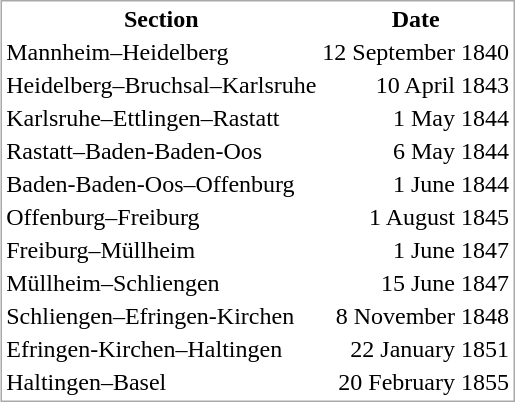<table style="float: right; border: 1px solid darkgray">
<tr>
<th>Section</th>
<th>Date</th>
</tr>
<tr>
<td>Mannheim–Heidelberg</td>
<td align=right>12 September 1840</td>
</tr>
<tr>
<td>Heidelberg–Bruchsal–Karlsruhe</td>
<td align=right>10 April 1843</td>
</tr>
<tr>
<td>Karlsruhe–Ettlingen–Rastatt</td>
<td align=right>1 May 1844</td>
</tr>
<tr>
<td>Rastatt–Baden-Baden-Oos</td>
<td align=right>6 May 1844</td>
</tr>
<tr>
<td>Baden-Baden-Oos–Offenburg</td>
<td align=right>1 June 1844</td>
</tr>
<tr>
<td>Offenburg–Freiburg</td>
<td align=right>1 August 1845</td>
</tr>
<tr>
<td>Freiburg–Müllheim</td>
<td align=right>1 June 1847</td>
</tr>
<tr>
<td>Müllheim–Schliengen</td>
<td align=right>15 June 1847</td>
</tr>
<tr>
<td>Schliengen–Efringen-Kirchen</td>
<td align=right>8 November 1848</td>
</tr>
<tr>
<td>Efringen-Kirchen–Haltingen</td>
<td align=right>22 January 1851</td>
</tr>
<tr>
<td>Haltingen–Basel</td>
<td align=right>20 February 1855</td>
</tr>
</table>
